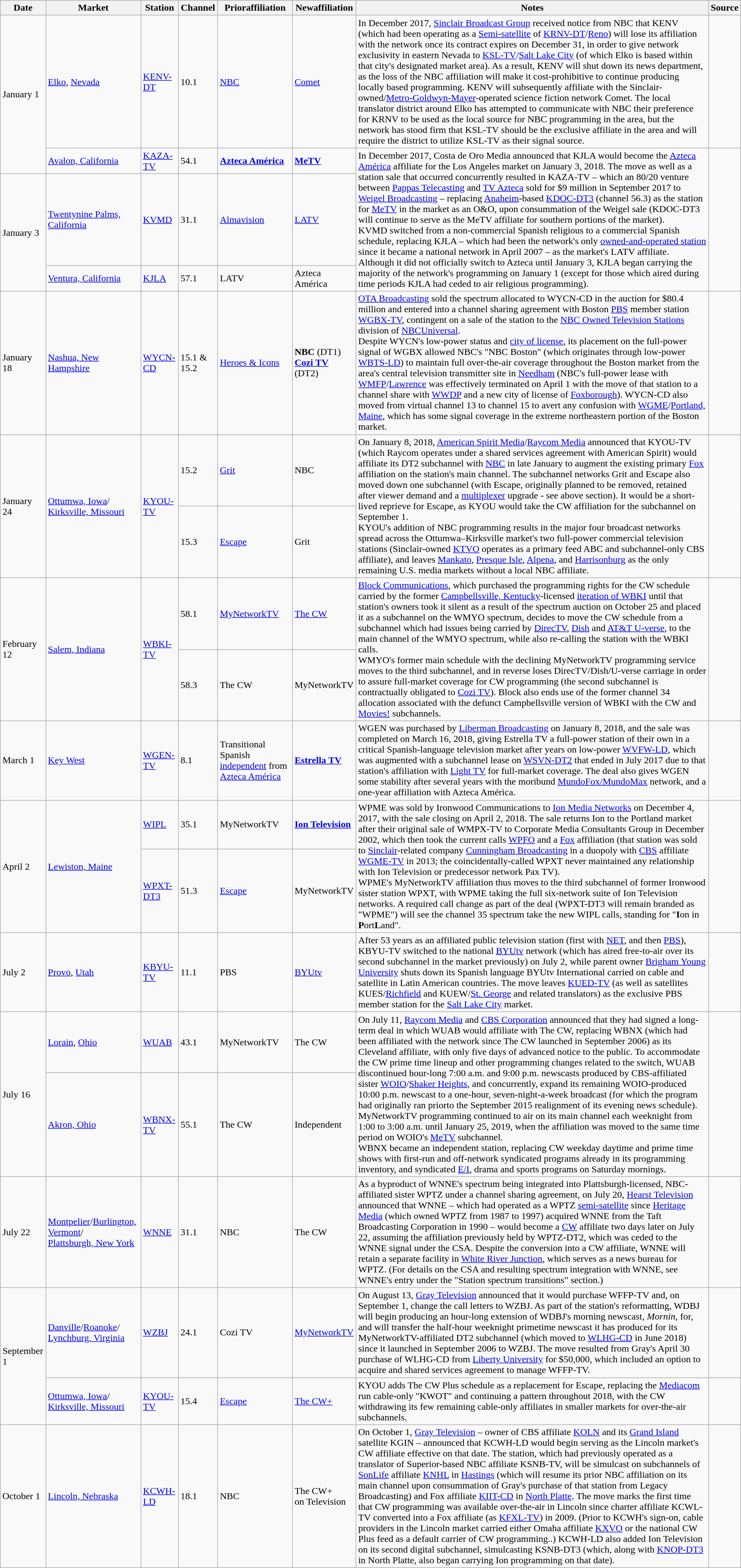<table class="wikitable">
<tr>
<th>Date</th>
<th>Market</th>
<th>Station</th>
<th>Channel</th>
<th>Prioraffiliation</th>
<th>Newaffiliation</th>
<th>Notes</th>
<th>Source</th>
</tr>
<tr>
<td rowspan="2">January 1</td>
<td><a href='#'>Elko</a>, <a href='#'>Nevada</a><br></td>
<td><a href='#'>KENV-DT</a></td>
<td>10.1</td>
<td><a href='#'>NBC</a></td>
<td><a href='#'>Comet</a></td>
<td>In December 2017, <a href='#'>Sinclair Broadcast Group</a> received notice from NBC that KENV (which had been operating as a <a href='#'>Semi-satellite</a> of <a href='#'>KRNV-DT</a>/<a href='#'>Reno</a>) will lose its affiliation with the network once its contract expires on December 31, in order to give network exclusivity in eastern Nevada to <a href='#'>KSL-TV</a>/<a href='#'>Salt Lake City</a> (of which Elko is based within that city's designated market area). As a result, KENV will shut down its news department, as the loss of the NBC affiliation will make it cost-prohibitive to continue producing locally based programming. KENV will subsequently affiliate with the Sinclair-owned/<a href='#'>Metro-Goldwyn-Mayer</a>-operated science fiction network Comet. The local translator district around Elko has attempted to communicate with NBC their preference for KRNV to be used as the local source for NBC programming in the area, but the network has stood firm that KSL-TV should be the exclusive affiliate in the area and will require the district to utilize KSL-TV as their signal source.</td>
<td></td>
</tr>
<tr>
<td><a href='#'>Avalon, California</a><br></td>
<td><a href='#'>KAZA-TV</a></td>
<td>54.1</td>
<td><strong><a href='#'>Azteca América</a></strong></td>
<td><strong><a href='#'>MeTV</a></strong></td>
<td rowspan="3">In December 2017, Costa de Oro Media announced that KJLA would become the <a href='#'>Azteca América</a> affiliate for the Los Angeles market on January 3, 2018. The move as well as a station sale that occurred concurrently resulted in KAZA-TV – which an 80/20 venture between <a href='#'>Pappas Telecasting</a> and <a href='#'>TV Azteca</a> sold for $9 million in September 2017 to <a href='#'>Weigel Broadcasting</a> – replacing <a href='#'>Anaheim</a>-based <a href='#'>KDOC-DT3</a> (channel 56.3) as the station for <a href='#'>MeTV</a> in the market as an O&O, upon consummation of the Weigel sale (KDOC-DT3 will continue to serve as the MeTV affiliate for southern portions of the market).<br>KVMD switched from a non-commercial Spanish religious to a commercial Spanish schedule, replacing KJLA – which had been the network's only <a href='#'>owned-and-operated station</a> since it became a national network in April 2007 – as the market's LATV affiliate. Although it did not officially switch to Azteca until January 3, KJLA began carrying the majority of the network's programming on January 1 (except for those which aired during time periods KJLA had ceded to air religious programming).</td>
<td rowspan="3"></td>
</tr>
<tr>
<td rowspan="2">January 3</td>
<td><a href='#'>Twentynine Palms, California</a><br></td>
<td><a href='#'>KVMD</a></td>
<td>31.1</td>
<td><a href='#'>Almavision</a></td>
<td><a href='#'>LATV</a></td>
</tr>
<tr>
<td><a href='#'>Ventura, California</a><br></td>
<td><a href='#'>KJLA</a></td>
<td>57.1</td>
<td>LATV</td>
<td>Azteca América</td>
</tr>
<tr>
<td>January 18</td>
<td><a href='#'>Nashua, New Hampshire</a><br></td>
<td><a href='#'>WYCN-CD</a></td>
<td>15.1 & 15.2</td>
<td><a href='#'>Heroes & Icons</a></td>
<td><strong>NBC</strong> (DT1)<br><strong><a href='#'>Cozi TV</a></strong> (DT2)</td>
<td><a href='#'>OTA Broadcasting</a> sold the spectrum allocated to WYCN-CD in the auction for $80.4 million and entered into a channel sharing agreement with Boston <a href='#'>PBS</a> member station <a href='#'>WGBX-TV</a>, contingent on a sale of the station to the <a href='#'>NBC Owned Television Stations</a> division of <a href='#'>NBCUniversal</a>.<br>Despite WYCN's low-power status and <a href='#'>city of license</a>, its placement on the full-power signal of WGBX allowed NBC's "NBC Boston" (which originates through low-power <a href='#'>WBTS-LD</a>) to maintain full over-the-air coverage throughout the Boston market from the area's central television transmitter site in <a href='#'>Needham</a> (NBC's full-power lease with <a href='#'>WMFP</a>/<a href='#'>Lawrence</a> was effectively terminated on April 1 with the move of that station to a channel share with <a href='#'>WWDP</a> and a new city of license of <a href='#'>Foxborough</a>). WYCN-CD also moved from virtual channel 13 to channel 15 to avert any confusion with <a href='#'>WGME</a>/<a href='#'>Portland, Maine</a>, which has some signal coverage in the extreme northeastern portion of the Boston market.</td>
<td></td>
</tr>
<tr>
<td rowspan="2">January 24</td>
<td rowspan="2"><a href='#'>Ottumwa, Iowa</a>/<br><a href='#'>Kirksville, Missouri</a></td>
<td rowspan="2"><a href='#'>KYOU-TV</a></td>
<td>15.2</td>
<td><a href='#'>Grit</a></td>
<td>NBC</td>
<td rowspan="2">On January 8, 2018, <a href='#'>American Spirit Media</a>/<a href='#'>Raycom Media</a> announced that KYOU-TV (which Raycom operates under a shared services agreement with American Spirit) would affiliate its DT2 subchannel with <a href='#'>NBC</a> in late January to augment the existing primary <a href='#'>Fox</a> affiliation on the station's main channel. The subchannel networks Grit and Escape also moved down one subchannel (with Escape, originally planned to be removed, retained after viewer demand and a <a href='#'>multiplexer</a> upgrade - see above section). It would be a short-lived reprieve for Escape, as KYOU would take the CW affiliation for the subchannel on September 1.<br>KYOU's addition of NBC programming results in the major four broadcast networks spread across the Ottumwa–Kirksville market's two full-power commercial television stations (Sinclair-owned <a href='#'>KTVO</a> operates as a primary feed ABC and subchannel-only CBS affiliate), and leaves <a href='#'>Mankato</a>, <a href='#'>Presque Isle</a>, <a href='#'>Alpena</a>, and <a href='#'>Harrisonburg</a> as the only remaining U.S. media markets without a local NBC affiliate.</td>
<td rowspan="2"></td>
</tr>
<tr>
<td>15.3</td>
<td><a href='#'>Escape</a></td>
<td>Grit</td>
</tr>
<tr>
<td rowspan="2">February 12</td>
<td rowspan="2"><a href='#'>Salem, Indiana</a><br></td>
<td rowspan="2"><a href='#'>WBKI-TV</a><br></td>
<td>58.1</td>
<td><a href='#'>MyNetworkTV</a></td>
<td><a href='#'>The CW</a></td>
<td rowspan="2"><a href='#'>Block Communications</a>, which purchased the programming rights for the CW schedule carried by the former <a href='#'>Campbellsville, Kentucky</a>-licensed <a href='#'>iteration of WBKI</a> until that station's owners took it silent as a result of the spectrum auction on October 25 and placed it as a subchannel on the WMYO spectrum, decides to move the CW schedule from a subchannel which had issues being carried by <a href='#'>DirecTV</a>, <a href='#'>Dish</a> and <a href='#'>AT&T U-verse</a>, to the main channel of the WMYO spectrum, while also re-calling the station with the WBKI calls.<br>WMYO's former main schedule with the declining MyNetworkTV programming service moves to the third subchannel, and in reverse loses DirecTV/Dish/U-verse carriage in order to assure full-market coverage for CW programming (the second subchannel is contractually obligated to <a href='#'>Cozi TV</a>). Block also ends use of the former channel 34 allocation associated with the defunct Campbellsville version of WBKI with the CW and <a href='#'>Movies!</a> subchannels.</td>
<td rowspan="2"></td>
</tr>
<tr>
<td>58.3</td>
<td>The CW</td>
<td>MyNetworkTV</td>
</tr>
<tr>
<td>March 1</td>
<td><a href='#'>Key West</a><br></td>
<td><a href='#'>WGEN-TV</a></td>
<td>8.1</td>
<td>Transitional Spanish <a href='#'>independent</a> from <a href='#'>Azteca América</a></td>
<td><strong><a href='#'>Estrella TV</a></strong></td>
<td>WGEN was purchased by <a href='#'>Liberman Broadcasting</a> on January 8, 2018, and the sale was completed on March 16, 2018, giving Estrella TV a full-power station of their own in a critical Spanish-language television market after years on low-power <a href='#'>WVFW-LD</a>, which was augmented with a subchannel lease on <a href='#'>WSVN-DT2</a> that ended in July 2017 due to that station's affiliation with <a href='#'>Light TV</a> for full-market coverage. The deal also gives WGEN some stability after several years with the moribund <a href='#'>MundoFox/MundoMax</a> network, and a one-year affiliation with Azteca América.</td>
<td></td>
</tr>
<tr>
<td rowspan="2">April 2</td>
<td rowspan="2"><a href='#'>Lewiston, Maine</a><br></td>
<td><a href='#'>WIPL</a><br></td>
<td>35.1</td>
<td>MyNetworkTV</td>
<td><strong><a href='#'>Ion Television</a></strong></td>
<td rowspan="2">WPME was sold by Ironwood Communications to <a href='#'>Ion Media Networks</a> on December 4, 2017, with the sale closing on April 2, 2018. The sale returns Ion to the Portland market after their original sale of WMPX-TV to Corporate Media Consultants Group in December 2002, which then took the current calls <a href='#'>WPFO</a> and a <a href='#'>Fox</a> affiliation (that station was sold to <a href='#'>Sinclair</a>-related company <a href='#'>Cunningham Broadcasting</a> in a duopoly with <a href='#'>CBS</a> affiliate <a href='#'>WGME-TV</a> in 2013; the coincidentally-called WPXT never maintained any relationship with Ion Television or predecessor network Pax TV).<br>WPME's MyNetworkTV affiliation thus moves to the third subchannel of former Ironwood sister station WPXT, with WPME taking the full six-network suite of Ion Television networks. A required call change as part of the deal (WPXT-DT3 will remain branded as "WPME") will see the channel 35 spectrum take the new WIPL calls, standing for "<strong>I</strong>on in <strong>P</strong>ort<strong>L</strong>and".</td>
<td rowspan="2"></td>
</tr>
<tr>
<td><a href='#'>WPXT-DT3</a></td>
<td>51.3</td>
<td><a href='#'>Escape</a></td>
<td>MyNetworkTV</td>
</tr>
<tr>
<td>July 2</td>
<td><a href='#'>Provo</a>, <a href='#'>Utah</a><br></td>
<td><a href='#'>KBYU-TV</a></td>
<td>11.1</td>
<td>PBS</td>
<td><a href='#'>BYUtv</a><br></td>
<td>After 53 years as an affiliated public television station (first with <a href='#'>NET</a>, and then <a href='#'>PBS</a>), KBYU-TV switched to the national <a href='#'>BYUtv</a> network (which has aired free-to-air over its second subchannel in the market previously) on July 2, while parent owner <a href='#'>Brigham Young University</a> shuts down its Spanish language BYUtv International carried on cable and satellite in Latin American countries. The move leaves <a href='#'>KUED-TV</a> (as well as satellites KUES/<a href='#'>Richfield</a> and KUEW/<a href='#'>St. George</a> and related translators) as the exclusive PBS member station for the <a href='#'>Salt Lake City</a> market.</td>
<td></td>
</tr>
<tr>
<td rowspan="2">July 16</td>
<td><a href='#'>Lorain</a>, <a href='#'>Ohio</a><br></td>
<td><a href='#'>WUAB</a></td>
<td>43.1</td>
<td>MyNetworkTV<br></td>
<td>The CW<br></td>
<td rowspan="2">On July 11, <a href='#'>Raycom Media</a> and <a href='#'>CBS Corporation</a> announced that they had signed a long-term deal in which WUAB would affiliate with The CW, replacing WBNX (which had been affiliated with the network since The CW launched in September 2006) as its Cleveland affiliate, with only five days of advanced notice to the public. To accommodate the CW prime time lineup and other programming changes related to the switch, WUAB discontinued hour-long 7:00 a.m. and 9:00 p.m. newscasts produced by CBS-affiliated sister <a href='#'>WOIO</a>/<a href='#'>Shaker Heights</a>, and concurrently, expand its remaining WOIO-produced 10:00 p.m. newscast to a one-hour, seven-night-a-week broadcast (for which the program had originally ran priorto the September 2015 realignment of its evening news schedule). MyNetworkTV programming continued to air on its main channel each weeknight from 1:00 to 3:00 a.m. until January 25, 2019, when the affiliation was moved to the same time period on WOIO's <a href='#'>MeTV</a> subchannel.<br>WBNX became an independent station, replacing CW weekday daytime and prime time shows with first-run and off-network syndicated programs already in its programming inventory, and syndicated <a href='#'>E/I</a>, drama and sports programs on Saturday mornings.</td>
<td rowspan="2"></td>
</tr>
<tr>
<td><a href='#'>Akron, Ohio</a><br></td>
<td><a href='#'>WBNX-TV</a></td>
<td>55.1</td>
<td>The CW</td>
<td>Independent</td>
</tr>
<tr>
<td>July 22</td>
<td><a href='#'>Montpelier</a>/<a href='#'>Burlington, Vermont</a>/<br><a href='#'>Plattsburgh, New York</a></td>
<td><a href='#'>WNNE</a></td>
<td>31.1</td>
<td>NBC<br></td>
<td>The CW</td>
<td>As a byproduct of WNNE's spectrum being integrated into Plattsburgh-licensed, NBC-affiliated sister WPTZ under a channel sharing agreement, on July 20, <a href='#'>Hearst Television</a> announced that WNNE – which had operated as a WPTZ <a href='#'>semi-satellite</a> since <a href='#'>Heritage Media</a> (which owned WPTZ from 1987 to 1997) acquired WNNE from the Taft Broadcasting Corporation in 1990 – would become a <a href='#'>CW</a> affiliate two days later on July 22, assuming the affiliation previously held by WPTZ-DT2, which was ceded to the WNNE signal under the CSA. Despite the conversion into a CW affiliate, WNNE will retain a separate facility in <a href='#'>White River Junction</a>, which serves as a news bureau for WPTZ. (For details on the CSA and resulting spectrum integration with WNNE, see WNNE's entry under the "Station spectrum transitions" section.)</td>
<td></td>
</tr>
<tr>
<td rowspan="2">September 1</td>
<td><a href='#'>Danville</a>/<a href='#'>Roanoke</a>/<br><a href='#'>Lynchburg, Virginia</a></td>
<td><a href='#'>WZBJ</a><br></td>
<td>24.1</td>
<td>Cozi TV</td>
<td><a href='#'>MyNetworkTV</a></td>
<td>On August 13, <a href='#'>Gray Television</a> announced that it would purchase WFFP-TV and, on September 1, change the call letters to WZBJ. As part of the station's reformatting, WDBJ will begin producing an hour-long extension of WDBJ's morning newscast, <em>Mornin</em>, for, and will transfer the half-hour weeknight primetime newscast it has produced for its MyNetworkTV-affiliated DT2 subchannel (which moved to <a href='#'>WLHG-CD</a> in June 2018) since it launched in September 2006 to WZBJ. The move resulted from Gray's April 30 purchase of WLHG-CD from <a href='#'>Liberty University</a> for $50,000, which included an option to acquire and shared services agreement to manage WFFP-TV.</td>
<td></td>
</tr>
<tr>
<td><a href='#'>Ottumwa, Iowa</a>/<br><a href='#'>Kirksville, Missouri</a></td>
<td><a href='#'>KYOU-TV</a></td>
<td>15.4</td>
<td><a href='#'>Escape</a></td>
<td><a href='#'>The CW+</a></td>
<td>KYOU adds The CW Plus schedule as a replacement for Escape, replacing the <a href='#'>Mediacom</a> run cable-only "KWOT" and continuing a pattern throughout 2018, with the CW withdrawing its few remaining cable-only affiliates in smaller markets for over-the-air subchannels.</td>
<td></td>
</tr>
<tr>
<td>October 1</td>
<td><a href='#'>Lincoln, Nebraska</a></td>
<td><a href='#'>KCWH-LD</a><br></td>
<td>18.1</td>
<td>NBC </td>
<td>The CW+ <br>on Television </td>
<td>On October 1, <a href='#'>Gray Television</a> – owner of CBS affiliate <a href='#'>KOLN</a> and its <a href='#'>Grand Island</a> satellite KGIN – announced that KCWH-LD would begin serving as the Lincoln market's CW affiliate effective on that date. The station, which had previously operated as a translator of Superior-based NBC affiliate KSNB-TV, will be simulcast on subchannels of <a href='#'>SonLife</a> affiliate <a href='#'>KNHL</a> in <a href='#'>Hastings</a> (which will resume its prior NBC affiliation on its main channel upon consummation of Gray's purchase of that station from Legacy Broadcasting) and Fox affiliate <a href='#'>KIIT-CD</a> in <a href='#'>North Platte</a>. The move marks the first time that CW programming was available over-the-air in Lincoln since charter affiliate KCWL-TV converted into a Fox affiliate (as <a href='#'>KFXL-TV</a>) in 2009. (Prior to KCWH's sign-on, cable providers in the Lincoln market carried either Omaha affiliate <a href='#'>KXVO</a> or the national CW Plus feed as a default carrier of CW programming..) KCWH-LD also added Ion Television on its second digital subchannel, simulcasting KSNB-DT3 (which, along with <a href='#'>KNOP-DT3</a> in North Platte, also began carrying Ion programming on that date).</td>
<td></td>
</tr>
</table>
